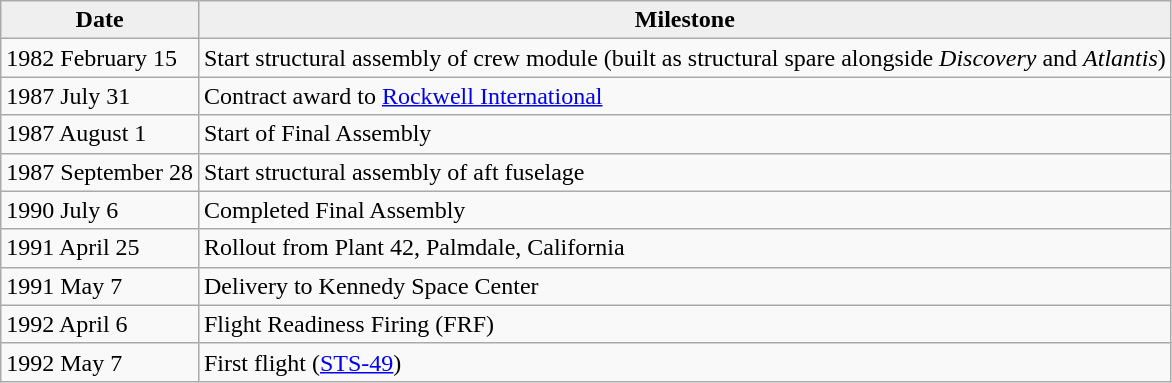<table class="wikitable">
<tr>
<th style="background:#efefef;">Date</th>
<th style="background:#efefef;">Milestone</th>
</tr>
<tr>
<td>1982 February 15</td>
<td>Start structural assembly of crew module (built as structural spare alongside <em>Discovery</em> and <em>Atlantis</em>)</td>
</tr>
<tr>
<td>1987 July 31</td>
<td>Contract award to <a href='#'>Rockwell International</a></td>
</tr>
<tr>
<td>1987 August 1</td>
<td>Start of Final Assembly</td>
</tr>
<tr>
<td>1987 September 28</td>
<td>Start structural assembly of aft fuselage</td>
</tr>
<tr>
<td>1990 July 6</td>
<td>Completed Final Assembly</td>
</tr>
<tr>
<td>1991 April 25</td>
<td>Rollout from Plant 42, Palmdale, California</td>
</tr>
<tr>
<td>1991 May 7</td>
<td>Delivery to Kennedy Space Center</td>
</tr>
<tr>
<td>1992 April 6</td>
<td>Flight Readiness Firing (FRF)</td>
</tr>
<tr>
<td>1992 May 7</td>
<td>First flight (<a href='#'>STS-49</a>)</td>
</tr>
</table>
